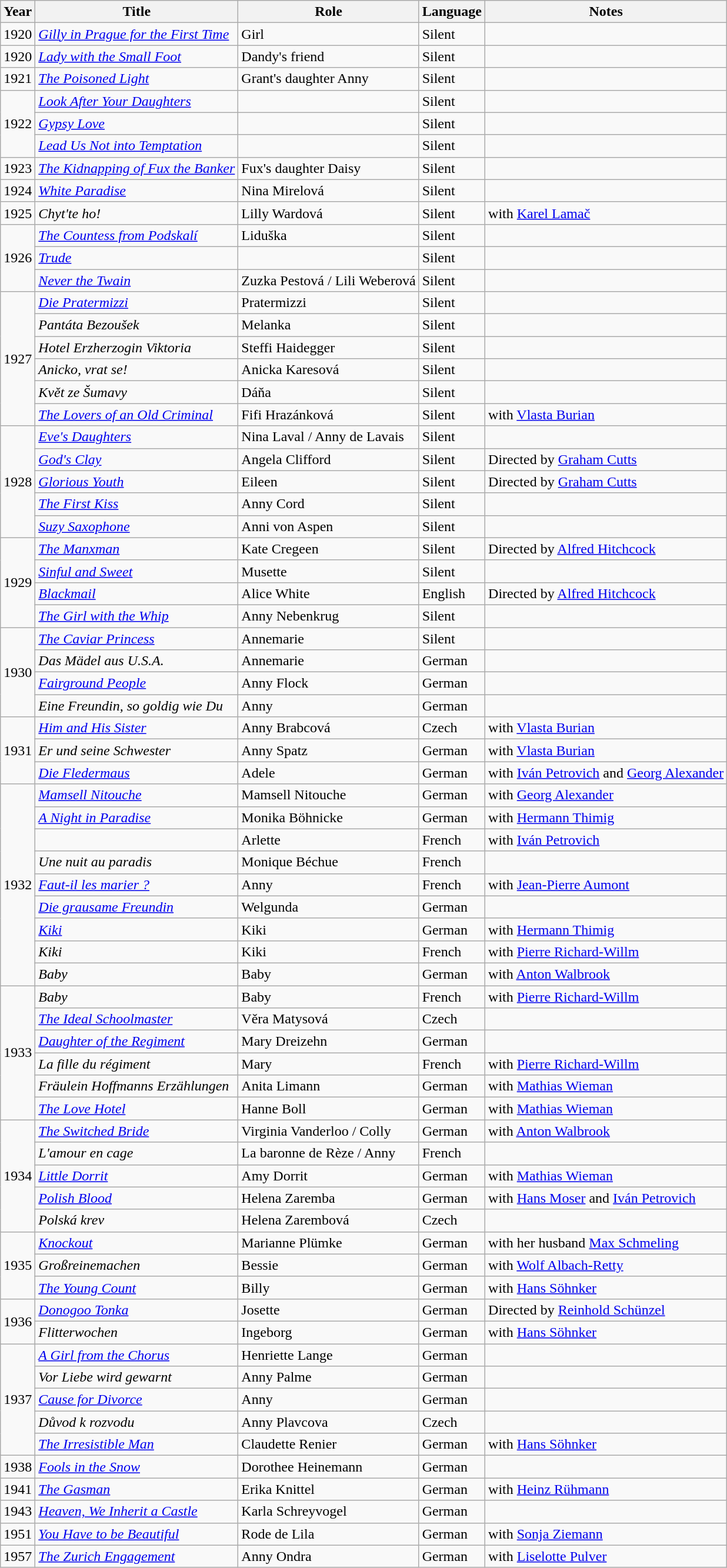<table class="wikitable sortable">
<tr>
<th>Year</th>
<th>Title</th>
<th>Role</th>
<th>Language</th>
<th class = "unsortable">Notes</th>
</tr>
<tr>
<td>1920</td>
<td><em><a href='#'>Gilly in Prague for the First Time</a></em></td>
<td>Girl</td>
<td>Silent</td>
<td></td>
</tr>
<tr>
<td>1920</td>
<td><em><a href='#'>Lady with the Small Foot</a></em></td>
<td>Dandy's friend</td>
<td>Silent</td>
<td></td>
</tr>
<tr>
<td>1921</td>
<td><em><a href='#'>The Poisoned Light</a></em></td>
<td>Grant's daughter Anny</td>
<td>Silent</td>
<td></td>
</tr>
<tr>
<td rowspan=3>1922</td>
<td><em><a href='#'>Look After Your Daughters</a></em></td>
<td></td>
<td>Silent</td>
<td></td>
</tr>
<tr>
<td><em><a href='#'>Gypsy Love</a></em></td>
<td></td>
<td>Silent</td>
<td></td>
</tr>
<tr>
<td><em><a href='#'>Lead Us Not into Temptation</a></em></td>
<td></td>
<td>Silent</td>
<td></td>
</tr>
<tr>
<td>1923</td>
<td><em><a href='#'>The Kidnapping of Fux the Banker</a></em></td>
<td>Fux's daughter Daisy</td>
<td>Silent</td>
<td></td>
</tr>
<tr>
<td>1924</td>
<td><em><a href='#'>White Paradise</a></em></td>
<td>Nina Mirelová</td>
<td>Silent</td>
<td></td>
</tr>
<tr>
<td rowspan=1>1925</td>
<td><em> Chyt'te ho! </em></td>
<td>Lilly Wardová</td>
<td>Silent</td>
<td>with <a href='#'>Karel Lamač</a></td>
</tr>
<tr>
<td rowspan=3>1926</td>
<td><em><a href='#'>The Countess from Podskalí</a></em></td>
<td>Liduška</td>
<td>Silent</td>
<td></td>
</tr>
<tr>
<td><em><a href='#'>Trude</a></em></td>
<td></td>
<td>Silent</td>
<td></td>
</tr>
<tr>
<td><em><a href='#'>Never the Twain</a></em></td>
<td>Zuzka Pestová / Lili Weberová</td>
<td>Silent</td>
<td></td>
</tr>
<tr>
<td rowspan=6>1927</td>
<td><em><a href='#'>Die Pratermizzi</a></em></td>
<td>Pratermizzi</td>
<td>Silent</td>
<td></td>
</tr>
<tr>
<td><em>Pantáta Bezoušek</em></td>
<td>Melanka</td>
<td>Silent</td>
<td></td>
</tr>
<tr>
<td><em>Hotel Erzherzogin Viktoria</em></td>
<td>Steffi Haidegger</td>
<td>Silent</td>
<td></td>
</tr>
<tr>
<td><em>Anicko, vrat se!</em></td>
<td>Anicka Karesová</td>
<td>Silent</td>
<td></td>
</tr>
<tr>
<td><em>Květ ze Šumavy</em></td>
<td>Dáňa</td>
<td>Silent</td>
<td></td>
</tr>
<tr>
<td><em><a href='#'>The Lovers of an Old Criminal</a></em></td>
<td>Fifi Hrazánková</td>
<td>Silent</td>
<td>with <a href='#'>Vlasta Burian</a></td>
</tr>
<tr>
<td rowspan=5>1928</td>
<td><em><a href='#'>Eve's Daughters</a></em></td>
<td>Nina Laval / Anny de Lavais</td>
<td>Silent</td>
<td></td>
</tr>
<tr>
<td><em><a href='#'>God's Clay</a></em></td>
<td>Angela Clifford</td>
<td>Silent</td>
<td>Directed by <a href='#'>Graham Cutts</a></td>
</tr>
<tr>
<td><em><a href='#'>Glorious Youth</a></em></td>
<td>Eileen</td>
<td>Silent</td>
<td>Directed by <a href='#'>Graham Cutts</a></td>
</tr>
<tr>
<td><em><a href='#'>The First Kiss</a></em></td>
<td>Anny Cord</td>
<td>Silent</td>
<td></td>
</tr>
<tr>
<td><em><a href='#'>Suzy Saxophone</a></em></td>
<td>Anni von Aspen</td>
<td>Silent</td>
<td></td>
</tr>
<tr>
<td rowspan=4>1929</td>
<td><em><a href='#'>The Manxman</a></em></td>
<td>Kate Cregeen</td>
<td>Silent</td>
<td>Directed by <a href='#'>Alfred Hitchcock</a></td>
</tr>
<tr>
<td><em><a href='#'>Sinful and Sweet</a></em></td>
<td>Musette</td>
<td>Silent</td>
<td></td>
</tr>
<tr>
<td><em><a href='#'>Blackmail</a></em></td>
<td>Alice White</td>
<td>English</td>
<td>Directed by <a href='#'>Alfred Hitchcock</a></td>
</tr>
<tr>
<td><em><a href='#'>The Girl with the Whip</a></em></td>
<td>Anny Nebenkrug</td>
<td>Silent</td>
<td></td>
</tr>
<tr>
<td rowspan=4>1930</td>
<td><em><a href='#'>The Caviar Princess</a></em></td>
<td>Annemarie</td>
<td>Silent</td>
<td></td>
</tr>
<tr>
<td><em>Das Mädel aus U.S.A.</em></td>
<td>Annemarie</td>
<td>German</td>
<td></td>
</tr>
<tr>
<td><em><a href='#'>Fairground People</a></em></td>
<td>Anny Flock</td>
<td>German</td>
<td></td>
</tr>
<tr>
<td><em>Eine Freundin, so goldig wie Du</em></td>
<td>Anny</td>
<td>German</td>
<td></td>
</tr>
<tr>
<td rowspan=3>1931</td>
<td><em><a href='#'>Him and His Sister</a></em></td>
<td>Anny Brabcová</td>
<td>Czech</td>
<td>with <a href='#'>Vlasta Burian</a></td>
</tr>
<tr>
<td><em>Er und seine Schwester</em></td>
<td>Anny Spatz</td>
<td>German</td>
<td>with <a href='#'>Vlasta Burian</a></td>
</tr>
<tr>
<td><em><a href='#'>Die Fledermaus</a></em></td>
<td>Adele</td>
<td>German</td>
<td>with <a href='#'>Iván Petrovich</a> and <a href='#'>Georg Alexander</a></td>
</tr>
<tr>
<td rowspan=9>1932</td>
<td><em><a href='#'>Mamsell Nitouche</a></em></td>
<td>Mamsell Nitouche</td>
<td>German</td>
<td>with <a href='#'>Georg Alexander</a></td>
</tr>
<tr>
<td><em><a href='#'>A Night in Paradise</a></em></td>
<td>Monika Böhnicke</td>
<td>German</td>
<td>with <a href='#'>Hermann Thimig</a></td>
</tr>
<tr>
<td><em></em></td>
<td>Arlette</td>
<td>French</td>
<td>with <a href='#'>Iván Petrovich</a></td>
</tr>
<tr>
<td><em>Une nuit au paradis</em></td>
<td>Monique Béchue</td>
<td>French</td>
<td></td>
</tr>
<tr>
<td><em><a href='#'>Faut-il les marier ?</a></em></td>
<td>Anny</td>
<td>French</td>
<td>with <a href='#'>Jean-Pierre Aumont</a></td>
</tr>
<tr>
<td><em><a href='#'>Die grausame Freundin</a></em></td>
<td>Welgunda</td>
<td>German</td>
<td></td>
</tr>
<tr>
<td><em><a href='#'>Kiki</a></em></td>
<td>Kiki</td>
<td>German</td>
<td>with <a href='#'>Hermann Thimig</a></td>
</tr>
<tr>
<td><em>Kiki</em></td>
<td>Kiki</td>
<td>French</td>
<td>with <a href='#'>Pierre Richard-Willm</a></td>
</tr>
<tr>
<td><em>Baby</em></td>
<td>Baby</td>
<td>German</td>
<td>with <a href='#'>Anton Walbrook</a></td>
</tr>
<tr>
<td rowspan=6>1933</td>
<td><em>Baby</em></td>
<td>Baby</td>
<td>French</td>
<td>with <a href='#'>Pierre Richard-Willm</a></td>
</tr>
<tr>
<td><em><a href='#'>The Ideal Schoolmaster</a></em></td>
<td>Věra Matysová</td>
<td>Czech</td>
<td></td>
</tr>
<tr>
<td><em><a href='#'>Daughter of the Regiment</a></em></td>
<td>Mary Dreizehn</td>
<td>German</td>
<td></td>
</tr>
<tr>
<td><em>La fille du régiment</em></td>
<td>Mary</td>
<td>French</td>
<td>with <a href='#'>Pierre Richard-Willm</a></td>
</tr>
<tr>
<td><em>Fräulein Hoffmanns Erzählungen</em></td>
<td>Anita Limann</td>
<td>German</td>
<td>with <a href='#'>Mathias Wieman</a></td>
</tr>
<tr>
<td><em><a href='#'>The Love Hotel</a></em></td>
<td>Hanne Boll</td>
<td>German</td>
<td>with <a href='#'>Mathias Wieman</a></td>
</tr>
<tr>
<td rowspan=5>1934</td>
<td><em><a href='#'>The Switched Bride</a></em></td>
<td>Virginia Vanderloo / Colly</td>
<td>German</td>
<td>with <a href='#'>Anton Walbrook</a></td>
</tr>
<tr>
<td><em>L'amour en cage</em></td>
<td>La baronne de Rèze / Anny</td>
<td>French</td>
<td></td>
</tr>
<tr>
<td><em><a href='#'>Little Dorrit</a></em></td>
<td>Amy Dorrit</td>
<td>German</td>
<td>with <a href='#'>Mathias Wieman</a></td>
</tr>
<tr>
<td><em><a href='#'>Polish Blood</a></em></td>
<td>Helena Zaremba</td>
<td>German</td>
<td>with <a href='#'>Hans Moser</a> and <a href='#'>Iván Petrovich</a></td>
</tr>
<tr>
<td><em>Polská krev</em></td>
<td>Helena Zarembová</td>
<td>Czech</td>
<td></td>
</tr>
<tr>
<td rowspan=3>1935</td>
<td><em><a href='#'>Knockout</a></em></td>
<td>Marianne Plümke</td>
<td>German</td>
<td>with her husband <a href='#'>Max Schmeling</a></td>
</tr>
<tr>
<td><em>Großreinemachen</em></td>
<td>Bessie</td>
<td>German</td>
<td>with <a href='#'>Wolf Albach-Retty</a></td>
</tr>
<tr>
<td><em><a href='#'>The Young Count</a></em></td>
<td>Billy</td>
<td>German</td>
<td>with <a href='#'>Hans Söhnker</a></td>
</tr>
<tr>
<td rowspan=2>1936</td>
<td><em><a href='#'>Donogoo Tonka</a></em></td>
<td>Josette</td>
<td>German</td>
<td>Directed by <a href='#'>Reinhold Schünzel</a></td>
</tr>
<tr>
<td><em>Flitterwochen</em></td>
<td>Ingeborg</td>
<td>German</td>
<td>with <a href='#'>Hans Söhnker</a></td>
</tr>
<tr>
<td rowspan=5>1937</td>
<td><em><a href='#'>A Girl from the Chorus</a></em></td>
<td>Henriette Lange</td>
<td>German</td>
<td></td>
</tr>
<tr>
<td><em>Vor Liebe wird gewarnt</em></td>
<td>Anny Palme</td>
<td>German</td>
<td></td>
</tr>
<tr>
<td><em><a href='#'>Cause for Divorce</a></em></td>
<td>Anny</td>
<td>German</td>
<td></td>
</tr>
<tr>
<td><em>Důvod k rozvodu</em></td>
<td>Anny Plavcova</td>
<td>Czech</td>
<td></td>
</tr>
<tr>
<td><em><a href='#'>The Irresistible Man</a></em></td>
<td>Claudette Renier</td>
<td>German</td>
<td>with <a href='#'>Hans Söhnker</a></td>
</tr>
<tr>
<td>1938</td>
<td><em><a href='#'>Fools in the Snow</a></em></td>
<td>Dorothee Heinemann</td>
<td>German</td>
<td></td>
</tr>
<tr>
<td>1941</td>
<td><em><a href='#'>The Gasman</a></em></td>
<td>Erika Knittel</td>
<td>German</td>
<td>with <a href='#'>Heinz Rühmann</a></td>
</tr>
<tr>
<td>1943</td>
<td><em><a href='#'>Heaven, We Inherit a Castle</a></em></td>
<td>Karla Schreyvogel</td>
<td>German</td>
<td></td>
</tr>
<tr>
<td>1951</td>
<td><em><a href='#'>You Have to be Beautiful</a></em></td>
<td>Rode de Lila</td>
<td>German</td>
<td>with <a href='#'>Sonja Ziemann</a></td>
</tr>
<tr>
<td>1957</td>
<td><em><a href='#'>The Zurich Engagement</a></em></td>
<td>Anny Ondra</td>
<td>German</td>
<td>with <a href='#'>Liselotte Pulver</a></td>
</tr>
</table>
